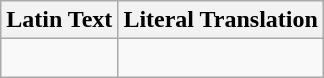<table class="wikitable">
<tr>
<th>Latin Text</th>
<th>Literal Translation</th>
</tr>
<tr>
<td><br></td>
<td><br></td>
</tr>
</table>
